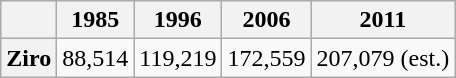<table class="wikitable" style="text-align: center;">
<tr>
<th scope="col"></th>
<th scope="col">1985</th>
<th scope="col">1996</th>
<th scope="col">2006</th>
<th scope="col">2011</th>
</tr>
<tr>
<th scope="row">Ziro</th>
<td>88,514</td>
<td>119,219</td>
<td>172,559</td>
<td>207,079 (est.)</td>
</tr>
</table>
